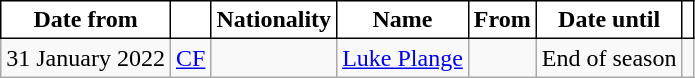<table class="wikitable"  style="text-align:center;">
<tr>
<th style="background:#ffffff;color:#000000;border:1px solid black;">Date from</th>
<th style="background:#ffffff;color:#000000;border:1px solid black;"></th>
<th style="background:#ffffff;color:#000000;border:1px solid black;">Nationality</th>
<th style="background:#ffffff;color:#000000;border:1px solid black;">Name</th>
<th style="background:#ffffff;color:#000000;border:1px solid black;">From</th>
<th style="background:#ffffff;color:#000000;border:1px solid black;">Date until</th>
<th style="background:#ffffff;color:#000000;border:1px solid black;"></th>
</tr>
<tr>
<td>31 January 2022</td>
<td><a href='#'>CF</a></td>
<td></td>
<td><a href='#'>Luke Plange</a></td>
<td></td>
<td>End of season</td>
<td></td>
</tr>
</table>
